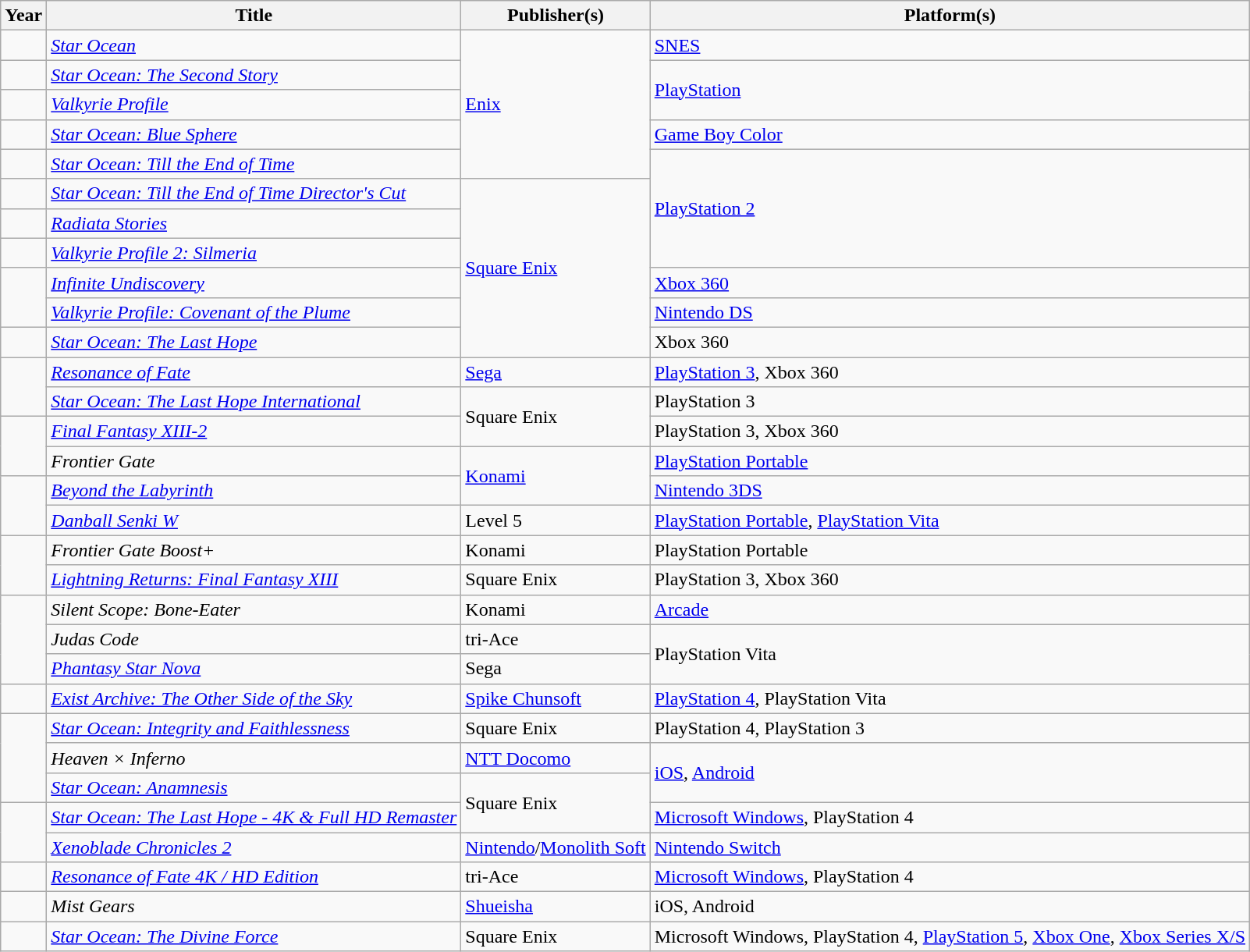<table class="wikitable sortable">
<tr>
<th>Year</th>
<th>Title</th>
<th>Publisher(s)</th>
<th>Platform(s)</th>
</tr>
<tr>
<td></td>
<td><em><a href='#'>Star Ocean</a></em></td>
<td rowspan="5"><a href='#'>Enix</a></td>
<td><a href='#'>SNES</a></td>
</tr>
<tr>
<td></td>
<td><em><a href='#'>Star Ocean: The Second Story</a></em></td>
<td rowspan="2"><a href='#'>PlayStation</a></td>
</tr>
<tr>
<td></td>
<td><em><a href='#'>Valkyrie Profile</a></em></td>
</tr>
<tr>
<td></td>
<td><em><a href='#'>Star Ocean: Blue Sphere</a></em></td>
<td><a href='#'>Game Boy Color</a></td>
</tr>
<tr>
<td></td>
<td><em><a href='#'>Star Ocean: Till the End of Time</a></em></td>
<td rowspan="4"><a href='#'>PlayStation 2</a></td>
</tr>
<tr>
<td></td>
<td><em><a href='#'>Star Ocean: Till the End of Time Director's Cut</a></em></td>
<td rowspan="6"><a href='#'>Square Enix</a></td>
</tr>
<tr>
<td></td>
<td><em><a href='#'>Radiata Stories</a></em></td>
</tr>
<tr>
<td></td>
<td><em><a href='#'>Valkyrie Profile 2: Silmeria</a></em></td>
</tr>
<tr>
<td rowspan="2"></td>
<td><em><a href='#'>Infinite Undiscovery</a></em></td>
<td><a href='#'>Xbox 360</a></td>
</tr>
<tr>
<td><em><a href='#'>Valkyrie Profile: Covenant of the Plume</a></em></td>
<td><a href='#'>Nintendo DS</a></td>
</tr>
<tr>
<td></td>
<td><em><a href='#'>Star Ocean: The Last Hope</a></em></td>
<td>Xbox 360</td>
</tr>
<tr>
<td rowspan="2"></td>
<td><em><a href='#'>Resonance of Fate</a></em></td>
<td><a href='#'>Sega</a></td>
<td><a href='#'>PlayStation 3</a>, Xbox 360</td>
</tr>
<tr>
<td><em><a href='#'>Star Ocean: The Last Hope International</a></em></td>
<td rowspan="2">Square Enix</td>
<td>PlayStation 3</td>
</tr>
<tr>
<td rowspan="2"></td>
<td><em><a href='#'>Final Fantasy XIII-2</a></em></td>
<td>PlayStation 3, Xbox 360</td>
</tr>
<tr>
<td><em>Frontier Gate</em></td>
<td rowspan="2"><a href='#'>Konami</a></td>
<td><a href='#'>PlayStation Portable</a></td>
</tr>
<tr>
<td rowspan="2"></td>
<td><em><a href='#'>Beyond the Labyrinth</a></em></td>
<td><a href='#'>Nintendo 3DS</a></td>
</tr>
<tr>
<td><em><a href='#'>Danball Senki W</a></em></td>
<td>Level 5</td>
<td><a href='#'>PlayStation Portable</a>, <a href='#'>PlayStation Vita</a></td>
</tr>
<tr>
<td rowspan="2"></td>
<td><em>Frontier Gate Boost+</em></td>
<td>Konami</td>
<td>PlayStation Portable</td>
</tr>
<tr>
<td><em><a href='#'>Lightning Returns: Final Fantasy XIII</a></em></td>
<td>Square Enix</td>
<td>PlayStation 3, Xbox 360</td>
</tr>
<tr>
<td rowspan="3"></td>
<td><em>Silent Scope: Bone-Eater</em></td>
<td>Konami</td>
<td><a href='#'>Arcade</a></td>
</tr>
<tr>
<td><em>Judas Code</em></td>
<td>tri-Ace</td>
<td rowspan="2">PlayStation Vita</td>
</tr>
<tr>
<td><em><a href='#'>Phantasy Star Nova</a></em></td>
<td>Sega</td>
</tr>
<tr>
<td></td>
<td><em><a href='#'>Exist Archive: The Other Side of the Sky</a></em></td>
<td><a href='#'>Spike Chunsoft</a></td>
<td><a href='#'>PlayStation 4</a>, PlayStation Vita</td>
</tr>
<tr>
<td rowspan="3"></td>
<td><em><a href='#'>Star Ocean: Integrity and Faithlessness</a></em></td>
<td>Square Enix</td>
<td>PlayStation 4, PlayStation 3</td>
</tr>
<tr>
<td><em>Heaven × Inferno</em></td>
<td><a href='#'>NTT Docomo</a></td>
<td rowspan="2"><a href='#'>iOS</a>, <a href='#'>Android</a></td>
</tr>
<tr>
<td><em><a href='#'>Star Ocean: Anamnesis</a></em></td>
<td rowspan="2">Square Enix</td>
</tr>
<tr>
<td rowspan="2"></td>
<td><em><a href='#'>Star Ocean: The Last Hope - 4K & Full HD Remaster</a></em></td>
<td><a href='#'>Microsoft Windows</a>, PlayStation 4</td>
</tr>
<tr>
<td><em><a href='#'>Xenoblade Chronicles 2</a></em></td>
<td><a href='#'>Nintendo</a>/<a href='#'>Monolith Soft</a></td>
<td><a href='#'>Nintendo Switch</a></td>
</tr>
<tr>
<td></td>
<td><em><a href='#'>Resonance of Fate 4K / HD Edition</a></em></td>
<td>tri-Ace</td>
<td><a href='#'>Microsoft Windows</a>, PlayStation 4</td>
</tr>
<tr>
<td></td>
<td><em>Mist Gears</em></td>
<td><a href='#'>Shueisha</a></td>
<td>iOS, Android</td>
</tr>
<tr>
<td></td>
<td><em><a href='#'>Star Ocean: The Divine Force</a></em></td>
<td>Square Enix</td>
<td>Microsoft Windows, PlayStation 4, <a href='#'>PlayStation 5</a>, <a href='#'>Xbox One</a>, <a href='#'>Xbox Series X/S</a></td>
</tr>
</table>
